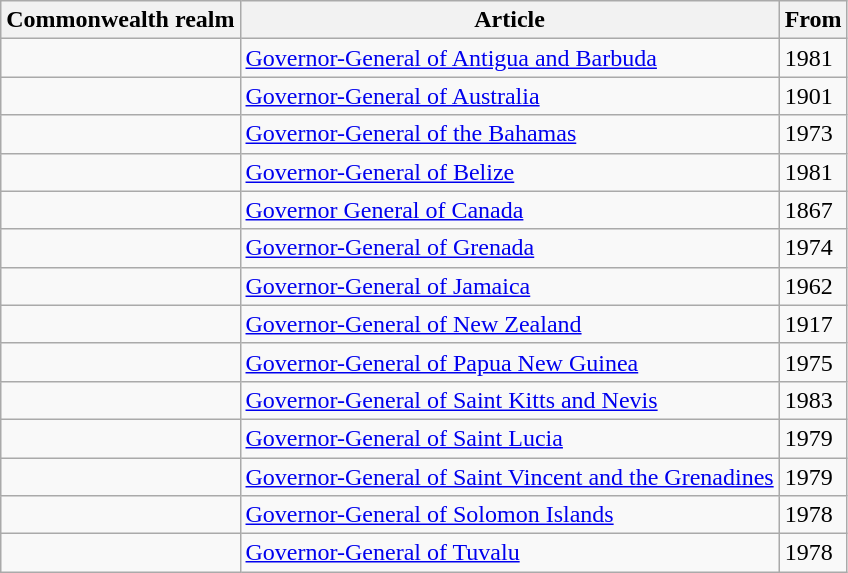<table class="wikitable sortable">
<tr>
<th scope="col" align=left>Commonwealth realm</th>
<th scope="col" align=left>Article</th>
<th scope="col">From</th>
</tr>
<tr>
<td></td>
<td><a href='#'>Governor-General of Antigua and Barbuda</a></td>
<td>1981</td>
</tr>
<tr>
<td></td>
<td><a href='#'>Governor-General of Australia</a></td>
<td>1901</td>
</tr>
<tr>
<td></td>
<td><a href='#'>Governor-General of the Bahamas</a></td>
<td>1973</td>
</tr>
<tr>
<td></td>
<td><a href='#'>Governor-General of Belize</a></td>
<td>1981</td>
</tr>
<tr>
<td></td>
<td><a href='#'>Governor General of Canada</a></td>
<td>1867</td>
</tr>
<tr>
<td></td>
<td><a href='#'>Governor-General of Grenada</a></td>
<td>1974</td>
</tr>
<tr>
<td></td>
<td><a href='#'>Governor-General of Jamaica</a></td>
<td>1962</td>
</tr>
<tr>
<td></td>
<td><a href='#'>Governor-General of New Zealand</a></td>
<td>1917</td>
</tr>
<tr>
<td></td>
<td><a href='#'>Governor-General of Papua New Guinea</a></td>
<td>1975</td>
</tr>
<tr>
<td></td>
<td><a href='#'>Governor-General of Saint Kitts and Nevis</a></td>
<td>1983</td>
</tr>
<tr>
<td></td>
<td><a href='#'>Governor-General of Saint Lucia</a></td>
<td>1979</td>
</tr>
<tr>
<td></td>
<td><a href='#'>Governor-General of Saint Vincent and the Grenadines</a></td>
<td>1979</td>
</tr>
<tr>
<td></td>
<td><a href='#'>Governor-General of Solomon Islands</a></td>
<td>1978</td>
</tr>
<tr>
<td></td>
<td><a href='#'>Governor-General of Tuvalu</a></td>
<td>1978</td>
</tr>
</table>
